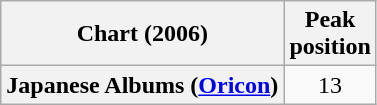<table class="wikitable sortable plainrowheaders">
<tr>
<th scope="col">Chart (2006)</th>
<th scope="col">Peak<br>position</th>
</tr>
<tr>
<th scope="row">Japanese Albums (<a href='#'>Oricon</a>)</th>
<td align="center">13</td>
</tr>
</table>
